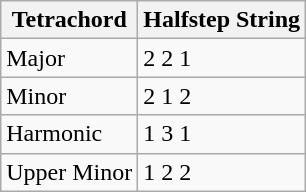<table class="wikitable" style="margin-left: 4em;">
<tr>
<th>Tetrachord</th>
<th>Halfstep String</th>
</tr>
<tr>
<td>Major</td>
<td>2 2 1</td>
</tr>
<tr>
<td>Minor</td>
<td>2 1 2</td>
</tr>
<tr>
<td>Harmonic</td>
<td>1 3 1</td>
</tr>
<tr>
<td>Upper Minor</td>
<td>1 2 2</td>
</tr>
</table>
